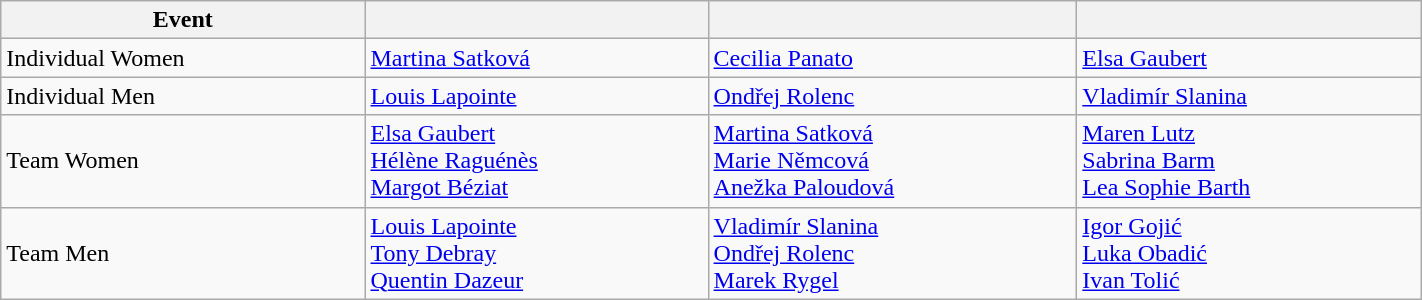<table class="wikitable" width=75% style="font-size:100%; text-align:left;">
<tr>
<th>Event</th>
<th></th>
<th></th>
<th></th>
</tr>
<tr>
<td>Individual Women</td>
<td><a href='#'>Martina Satková</a><br></td>
<td><a href='#'>Cecilia Panato</a><br></td>
<td><a href='#'>Elsa Gaubert</a><br></td>
</tr>
<tr>
<td>Individual Men</td>
<td><a href='#'>Louis Lapointe</a><br></td>
<td><a href='#'>Ondřej Rolenc</a><br></td>
<td><a href='#'>Vladimír Slanina</a><br></td>
</tr>
<tr>
<td>Team Women</td>
<td><a href='#'>Elsa Gaubert</a><br><a href='#'>Hélène Raguénès</a><br><a href='#'>Margot Béziat</a><br></td>
<td><a href='#'>Martina Satková</a><br><a href='#'>Marie Němcová</a><br><a href='#'>Anežka Paloudová</a><br></td>
<td><a href='#'>Maren Lutz</a><br><a href='#'>Sabrina Barm</a><br><a href='#'>Lea Sophie Barth</a><br></td>
</tr>
<tr>
<td>Team Men</td>
<td><a href='#'>Louis Lapointe</a><br><a href='#'>Tony Debray</a><br><a href='#'>Quentin Dazeur</a><br></td>
<td><a href='#'>Vladimír Slanina</a><br><a href='#'>Ondřej Rolenc</a><br><a href='#'>Marek Rygel</a><br></td>
<td><a href='#'>Igor Gojić</a><br><a href='#'>Luka Obadić</a><br><a href='#'>Ivan Tolić</a><br></td>
</tr>
</table>
